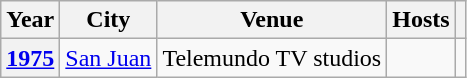<table class="wikitable plainrowheaders">
<tr>
<th>Year</th>
<th>City</th>
<th>Venue</th>
<th>Hosts</th>
<th></th>
</tr>
<tr>
<th scope="row"><a href='#'>1975</a></th>
<td><a href='#'>San Juan</a></td>
<td>Telemundo TV studios</td>
<td></td>
<td></td>
</tr>
</table>
